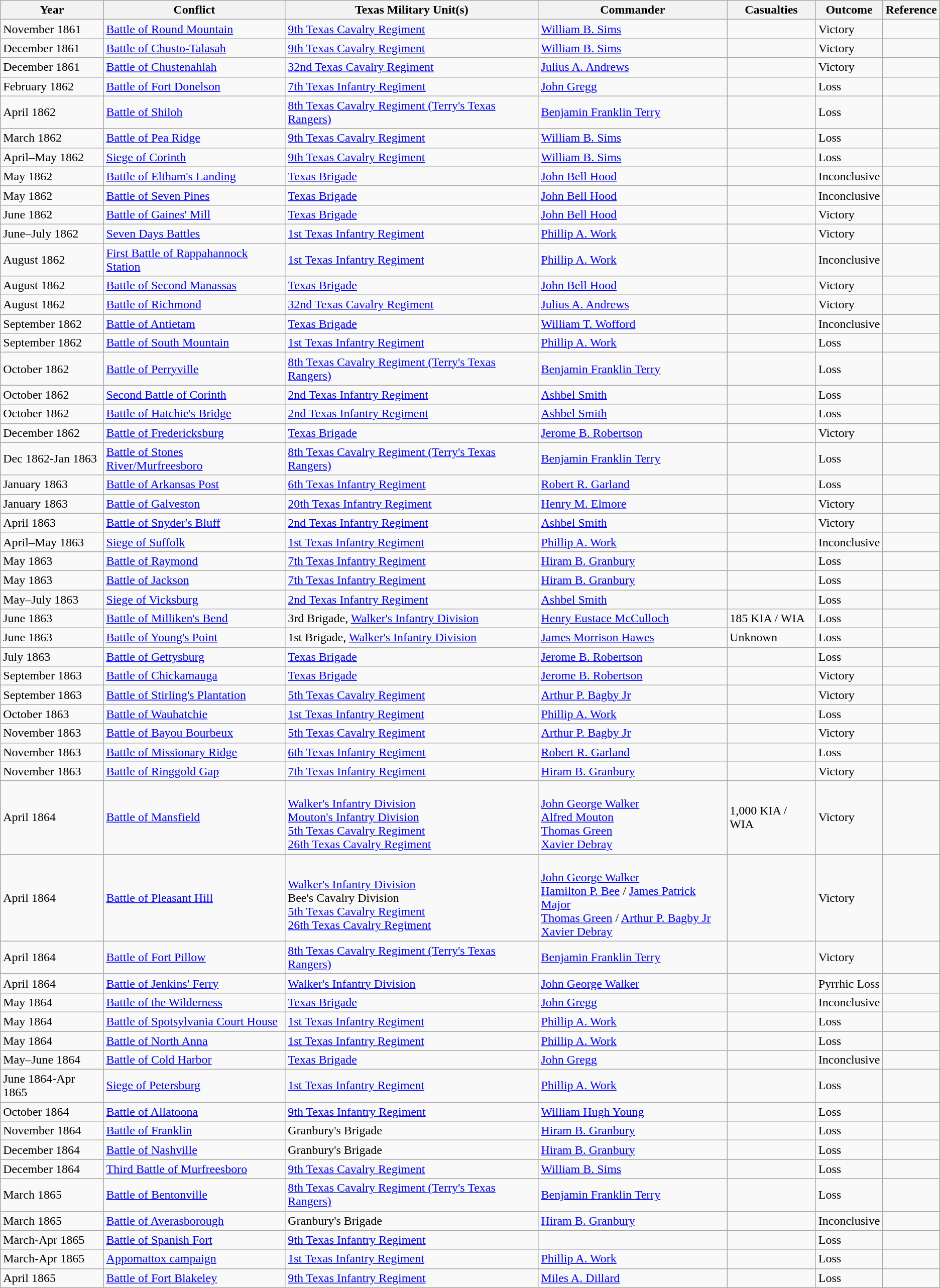<table class="wikitable">
<tr>
<th>Year</th>
<th>Conflict</th>
<th>Texas Military Unit(s)</th>
<th>Commander</th>
<th>Casualties</th>
<th>Outcome</th>
<th>Reference</th>
</tr>
<tr>
<td>November 1861</td>
<td><a href='#'>Battle of Round Mountain</a></td>
<td><a href='#'>9th Texas Cavalry Regiment</a></td>
<td><a href='#'>William B. Sims</a></td>
<td></td>
<td>Victory</td>
<td></td>
</tr>
<tr>
<td>December 1861</td>
<td><a href='#'>Battle of Chusto-Talasah</a></td>
<td><a href='#'>9th Texas Cavalry Regiment</a></td>
<td><a href='#'>William B. Sims</a></td>
<td></td>
<td>Victory</td>
<td></td>
</tr>
<tr>
<td>December 1861</td>
<td><a href='#'>Battle of Chustenahlah</a></td>
<td><a href='#'>32nd Texas Cavalry Regiment</a></td>
<td><a href='#'>Julius A. Andrews</a></td>
<td></td>
<td>Victory</td>
<td></td>
</tr>
<tr>
<td>February 1862</td>
<td><a href='#'>Battle of Fort Donelson</a></td>
<td><a href='#'>7th Texas Infantry Regiment</a></td>
<td><a href='#'>John Gregg</a></td>
<td></td>
<td>Loss</td>
<td></td>
</tr>
<tr>
<td>April 1862</td>
<td><a href='#'>Battle of Shiloh</a></td>
<td><a href='#'>8th Texas Cavalry Regiment (Terry's Texas Rangers)</a></td>
<td><a href='#'>Benjamin Franklin Terry</a></td>
<td></td>
<td>Loss</td>
<td></td>
</tr>
<tr>
<td>March 1862</td>
<td><a href='#'>Battle of Pea Ridge</a></td>
<td><a href='#'>9th Texas Cavalry Regiment</a></td>
<td><a href='#'>William B. Sims</a></td>
<td></td>
<td>Loss</td>
<td></td>
</tr>
<tr>
<td>April–May 1862</td>
<td><a href='#'>Siege of Corinth</a></td>
<td><a href='#'>9th Texas Cavalry Regiment</a></td>
<td><a href='#'>William B. Sims</a></td>
<td></td>
<td>Loss</td>
<td></td>
</tr>
<tr>
<td>May 1862</td>
<td><a href='#'>Battle of Eltham's Landing</a></td>
<td><a href='#'>Texas Brigade</a></td>
<td><a href='#'>John Bell Hood</a></td>
<td></td>
<td>Inconclusive</td>
<td></td>
</tr>
<tr>
<td>May 1862</td>
<td><a href='#'>Battle of Seven Pines</a></td>
<td><a href='#'>Texas Brigade</a></td>
<td><a href='#'>John Bell Hood</a></td>
<td></td>
<td>Inconclusive</td>
<td></td>
</tr>
<tr>
<td>June 1862</td>
<td><a href='#'>Battle of Gaines' Mill</a></td>
<td><a href='#'>Texas Brigade</a></td>
<td><a href='#'>John Bell Hood</a></td>
<td></td>
<td>Victory</td>
<td></td>
</tr>
<tr>
<td>June–July 1862</td>
<td><a href='#'>Seven Days Battles</a></td>
<td><a href='#'>1st Texas Infantry Regiment</a></td>
<td><a href='#'>Phillip A. Work</a></td>
<td></td>
<td>Victory</td>
<td></td>
</tr>
<tr>
<td>August 1862</td>
<td><a href='#'>First Battle of Rappahannock Station</a></td>
<td><a href='#'>1st Texas Infantry Regiment</a></td>
<td><a href='#'>Phillip A. Work</a></td>
<td></td>
<td>Inconclusive</td>
<td></td>
</tr>
<tr>
<td>August 1862</td>
<td><a href='#'>Battle of Second Manassas</a></td>
<td><a href='#'>Texas Brigade</a></td>
<td><a href='#'>John Bell Hood</a></td>
<td></td>
<td>Victory</td>
<td></td>
</tr>
<tr>
<td>August 1862</td>
<td><a href='#'>Battle of Richmond</a></td>
<td><a href='#'>32nd Texas Cavalry Regiment</a></td>
<td><a href='#'>Julius A. Andrews</a></td>
<td></td>
<td>Victory</td>
<td></td>
</tr>
<tr>
<td>September 1862</td>
<td><a href='#'>Battle of Antietam</a></td>
<td><a href='#'>Texas Brigade</a></td>
<td><a href='#'>William T. Wofford</a></td>
<td></td>
<td>Inconclusive</td>
<td></td>
</tr>
<tr>
<td>September 1862</td>
<td><a href='#'>Battle of South Mountain</a></td>
<td><a href='#'>1st Texas Infantry Regiment</a></td>
<td><a href='#'>Phillip A. Work</a></td>
<td></td>
<td>Loss</td>
<td></td>
</tr>
<tr>
<td>October 1862</td>
<td><a href='#'>Battle of Perryville</a></td>
<td><a href='#'>8th Texas Cavalry Regiment (Terry's Texas Rangers)</a></td>
<td><a href='#'>Benjamin Franklin Terry</a></td>
<td></td>
<td>Loss</td>
<td></td>
</tr>
<tr>
<td>October 1862</td>
<td><a href='#'>Second Battle of Corinth</a></td>
<td><a href='#'>2nd Texas Infantry Regiment</a></td>
<td><a href='#'>Ashbel Smith</a></td>
<td></td>
<td>Loss</td>
<td></td>
</tr>
<tr>
<td>October 1862</td>
<td><a href='#'>Battle of Hatchie's Bridge</a></td>
<td><a href='#'>2nd Texas Infantry Regiment</a></td>
<td><a href='#'>Ashbel Smith</a></td>
<td></td>
<td>Loss</td>
<td></td>
</tr>
<tr>
<td>December 1862</td>
<td><a href='#'>Battle of Fredericksburg</a></td>
<td><a href='#'>Texas Brigade</a></td>
<td><a href='#'>Jerome B. Robertson</a></td>
<td></td>
<td>Victory</td>
<td></td>
</tr>
<tr>
<td>Dec 1862-Jan 1863</td>
<td><a href='#'>Battle of Stones River/Murfreesboro</a></td>
<td><a href='#'>8th Texas Cavalry Regiment (Terry's Texas Rangers)</a></td>
<td><a href='#'>Benjamin Franklin Terry</a></td>
<td></td>
<td>Loss</td>
<td></td>
</tr>
<tr>
<td>January 1863</td>
<td><a href='#'>Battle of Arkansas Post</a></td>
<td><a href='#'>6th Texas Infantry Regiment</a></td>
<td><a href='#'>Robert R. Garland</a></td>
<td></td>
<td>Loss</td>
<td></td>
</tr>
<tr>
<td>January 1863</td>
<td><a href='#'>Battle of Galveston</a></td>
<td><a href='#'>20th Texas Infantry Regiment</a></td>
<td><a href='#'>Henry M. Elmore</a></td>
<td></td>
<td>Victory</td>
<td></td>
</tr>
<tr>
<td>April 1863</td>
<td><a href='#'>Battle of Snyder's Bluff</a></td>
<td><a href='#'>2nd Texas Infantry Regiment</a></td>
<td><a href='#'>Ashbel Smith</a></td>
<td></td>
<td>Victory</td>
<td></td>
</tr>
<tr>
<td>April–May 1863</td>
<td><a href='#'>Siege of Suffolk</a></td>
<td><a href='#'>1st Texas Infantry Regiment</a></td>
<td><a href='#'>Phillip A. Work</a></td>
<td></td>
<td>Inconclusive</td>
<td></td>
</tr>
<tr>
<td>May 1863</td>
<td><a href='#'>Battle of Raymond</a></td>
<td><a href='#'>7th Texas Infantry Regiment</a></td>
<td><a href='#'>Hiram B. Granbury</a></td>
<td></td>
<td>Loss</td>
<td></td>
</tr>
<tr>
<td>May 1863</td>
<td><a href='#'>Battle of Jackson</a></td>
<td><a href='#'>7th Texas Infantry Regiment</a></td>
<td><a href='#'>Hiram B. Granbury</a></td>
<td></td>
<td>Loss</td>
<td></td>
</tr>
<tr>
<td>May–July 1863</td>
<td><a href='#'>Siege of Vicksburg</a></td>
<td><a href='#'>2nd Texas Infantry Regiment</a></td>
<td><a href='#'>Ashbel Smith</a></td>
<td></td>
<td>Loss</td>
<td></td>
</tr>
<tr>
<td>June 1863</td>
<td><a href='#'>Battle of Milliken's Bend</a></td>
<td>3rd Brigade, <a href='#'>Walker's Infantry Division</a></td>
<td><a href='#'>Henry Eustace McCulloch</a></td>
<td>185 KIA / WIA</td>
<td>Loss</td>
<td></td>
</tr>
<tr>
<td>June 1863</td>
<td><a href='#'>Battle of Young's Point</a></td>
<td>1st Brigade, <a href='#'>Walker's Infantry Division</a></td>
<td><a href='#'>James Morrison Hawes</a></td>
<td>Unknown</td>
<td>Loss</td>
<td></td>
</tr>
<tr>
<td>July 1863</td>
<td><a href='#'>Battle of Gettysburg</a></td>
<td><a href='#'>Texas Brigade</a></td>
<td><a href='#'>Jerome B. Robertson</a></td>
<td></td>
<td>Loss</td>
<td></td>
</tr>
<tr>
<td>September 1863</td>
<td><a href='#'>Battle of Chickamauga</a></td>
<td><a href='#'>Texas Brigade</a></td>
<td><a href='#'>Jerome B. Robertson</a></td>
<td></td>
<td>Victory</td>
<td></td>
</tr>
<tr>
<td>September 1863</td>
<td><a href='#'>Battle of Stirling's Plantation</a></td>
<td><a href='#'>5th Texas Cavalry Regiment</a></td>
<td><a href='#'>Arthur P. Bagby Jr</a></td>
<td></td>
<td>Victory</td>
<td></td>
</tr>
<tr>
<td>October 1863</td>
<td><a href='#'>Battle of Wauhatchie</a></td>
<td><a href='#'>1st Texas Infantry Regiment</a></td>
<td><a href='#'>Phillip A. Work</a></td>
<td></td>
<td>Loss</td>
<td></td>
</tr>
<tr>
<td>November 1863</td>
<td><a href='#'>Battle of Bayou Bourbeux</a></td>
<td><a href='#'>5th Texas Cavalry Regiment</a></td>
<td><a href='#'>Arthur P. Bagby Jr</a></td>
<td></td>
<td>Victory</td>
<td></td>
</tr>
<tr>
<td>November 1863</td>
<td><a href='#'>Battle of Missionary Ridge</a></td>
<td><a href='#'>6th Texas Infantry Regiment</a></td>
<td><a href='#'>Robert R. Garland</a></td>
<td></td>
<td>Loss</td>
<td></td>
</tr>
<tr>
<td>November 1863</td>
<td><a href='#'>Battle of Ringgold Gap</a></td>
<td><a href='#'>7th Texas Infantry Regiment</a></td>
<td><a href='#'>Hiram B. Granbury</a></td>
<td></td>
<td>Victory</td>
<td></td>
</tr>
<tr>
<td>April 1864</td>
<td><a href='#'>Battle of Mansfield</a></td>
<td><br><a href='#'>Walker's Infantry Division</a><br>
<a href='#'>Mouton's Infantry Division</a><br>
<a href='#'>5th Texas Cavalry Regiment</a><br>
<a href='#'>26th Texas Cavalry Regiment</a></td>
<td><br><a href='#'>John George Walker</a><br>
<a href='#'>Alfred Mouton</a><br>
<a href='#'>Thomas Green</a><br>
<a href='#'>Xavier Debray</a></td>
<td>1,000 KIA / WIA</td>
<td>Victory</td>
<td></td>
</tr>
<tr>
<td>April 1864</td>
<td><a href='#'>Battle of Pleasant Hill</a></td>
<td><br><a href='#'>Walker's Infantry Division</a><br>
Bee's Cavalry Division<br>
<a href='#'>5th Texas Cavalry Regiment</a><br>
<a href='#'>26th Texas Cavalry Regiment</a></td>
<td><br><a href='#'>John George Walker</a><br>
<a href='#'>Hamilton P. Bee</a> / <a href='#'>James Patrick Major</a><br>
<a href='#'>Thomas Green</a> / <a href='#'>Arthur P. Bagby Jr</a><br>
<a href='#'>Xavier Debray</a></td>
<td></td>
<td>Victory</td>
<td></td>
</tr>
<tr>
<td>April 1864</td>
<td><a href='#'>Battle of Fort Pillow</a></td>
<td><a href='#'>8th Texas Cavalry Regiment (Terry's Texas Rangers)</a></td>
<td><a href='#'>Benjamin Franklin Terry</a></td>
<td></td>
<td>Victory</td>
<td></td>
</tr>
<tr>
<td>April 1864</td>
<td><a href='#'>Battle of Jenkins' Ferry</a></td>
<td><a href='#'>Walker's Infantry Division</a></td>
<td><a href='#'>John George Walker</a></td>
<td></td>
<td>Pyrrhic Loss</td>
<td></td>
</tr>
<tr>
<td>May 1864</td>
<td><a href='#'>Battle of the Wilderness</a></td>
<td><a href='#'>Texas Brigade</a></td>
<td><a href='#'>John Gregg</a></td>
<td></td>
<td>Inconclusive</td>
<td></td>
</tr>
<tr>
<td>May 1864</td>
<td><a href='#'>Battle of Spotsylvania Court House</a></td>
<td><a href='#'>1st Texas Infantry Regiment</a></td>
<td><a href='#'>Phillip A. Work</a></td>
<td></td>
<td>Loss</td>
<td></td>
</tr>
<tr>
<td>May 1864</td>
<td><a href='#'>Battle of North Anna</a></td>
<td><a href='#'>1st Texas Infantry Regiment</a></td>
<td><a href='#'>Phillip A. Work</a></td>
<td></td>
<td>Loss</td>
<td></td>
</tr>
<tr>
<td>May–June 1864</td>
<td><a href='#'>Battle of Cold Harbor</a></td>
<td><a href='#'>Texas Brigade</a></td>
<td><a href='#'>John Gregg</a></td>
<td></td>
<td>Inconclusive</td>
<td></td>
</tr>
<tr>
<td>June 1864-Apr 1865</td>
<td><a href='#'>Siege of Petersburg</a></td>
<td><a href='#'>1st Texas Infantry Regiment</a></td>
<td><a href='#'>Phillip A. Work</a></td>
<td></td>
<td>Loss</td>
<td></td>
</tr>
<tr>
<td>October 1864</td>
<td><a href='#'>Battle of Allatoona</a></td>
<td><a href='#'>9th Texas Infantry Regiment</a></td>
<td><a href='#'>William Hugh Young</a></td>
<td></td>
<td>Loss</td>
<td></td>
</tr>
<tr>
<td>November 1864</td>
<td><a href='#'>Battle of Franklin</a></td>
<td>Granbury's Brigade</td>
<td><a href='#'>Hiram B. Granbury</a></td>
<td></td>
<td>Loss</td>
<td></td>
</tr>
<tr>
<td>December 1864</td>
<td><a href='#'>Battle of Nashville</a></td>
<td>Granbury's Brigade</td>
<td><a href='#'>Hiram B. Granbury</a></td>
<td></td>
<td>Loss</td>
<td></td>
</tr>
<tr>
<td>December 1864</td>
<td><a href='#'>Third Battle of Murfreesboro</a></td>
<td><a href='#'>9th Texas Cavalry Regiment</a></td>
<td><a href='#'>William B. Sims</a></td>
<td></td>
<td>Loss</td>
<td></td>
</tr>
<tr>
<td>March 1865</td>
<td><a href='#'>Battle of Bentonville</a></td>
<td><a href='#'>8th Texas Cavalry Regiment (Terry's Texas Rangers)</a></td>
<td><a href='#'>Benjamin Franklin Terry</a></td>
<td></td>
<td>Loss</td>
<td></td>
</tr>
<tr>
<td>March 1865</td>
<td><a href='#'>Battle of Averasborough</a></td>
<td>Granbury's Brigade</td>
<td><a href='#'>Hiram B. Granbury</a></td>
<td></td>
<td>Inconclusive</td>
<td></td>
</tr>
<tr>
<td>March-Apr 1865</td>
<td><a href='#'>Battle of Spanish Fort</a></td>
<td><a href='#'>9th Texas Infantry Regiment</a></td>
<td></td>
<td></td>
<td>Loss</td>
<td></td>
</tr>
<tr>
<td>March-Apr 1865</td>
<td><a href='#'>Appomattox campaign</a></td>
<td><a href='#'>1st Texas Infantry Regiment</a></td>
<td><a href='#'>Phillip A. Work</a></td>
<td></td>
<td>Loss</td>
<td></td>
</tr>
<tr>
<td>April 1865</td>
<td><a href='#'>Battle of Fort Blakeley</a></td>
<td><a href='#'>9th Texas Infantry Regiment</a></td>
<td><a href='#'>Miles A. Dillard</a></td>
<td></td>
<td>Loss</td>
<td></td>
</tr>
</table>
